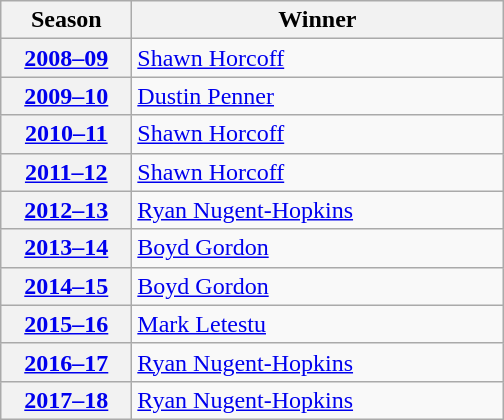<table class="wikitable">
<tr>
<th scope="col" style="width:5em">Season</th>
<th scope="col" style="width:15em">Winner</th>
</tr>
<tr>
<th scope="row"><a href='#'>2008–09</a></th>
<td><a href='#'>Shawn Horcoff</a></td>
</tr>
<tr>
<th scope="row"><a href='#'>2009–10</a></th>
<td><a href='#'>Dustin Penner</a></td>
</tr>
<tr>
<th scope="row"><a href='#'>2010–11</a></th>
<td><a href='#'>Shawn Horcoff</a></td>
</tr>
<tr>
<th scope="row"><a href='#'>2011–12</a></th>
<td><a href='#'>Shawn Horcoff</a></td>
</tr>
<tr>
<th scope="row"><a href='#'>2012–13</a></th>
<td><a href='#'>Ryan Nugent-Hopkins</a></td>
</tr>
<tr>
<th scope="row"><a href='#'>2013–14</a></th>
<td><a href='#'>Boyd Gordon</a></td>
</tr>
<tr>
<th scope="row"><a href='#'>2014–15</a></th>
<td><a href='#'>Boyd Gordon</a></td>
</tr>
<tr>
<th scope="row"><a href='#'>2015–16</a></th>
<td><a href='#'>Mark Letestu</a></td>
</tr>
<tr>
<th scope="row"><a href='#'>2016–17</a></th>
<td><a href='#'>Ryan Nugent-Hopkins</a></td>
</tr>
<tr>
<th scope="row"><a href='#'>2017–18</a></th>
<td><a href='#'>Ryan Nugent-Hopkins</a></td>
</tr>
</table>
